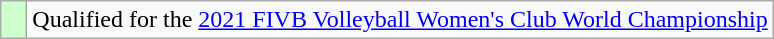<table class="wikitable" style="text-align:left;">
<tr>
<td width=10px bgcolor=#ccffcc></td>
<td>Qualified for the <a href='#'>2021 FIVB Volleyball Women's Club World Championship</a></td>
</tr>
</table>
